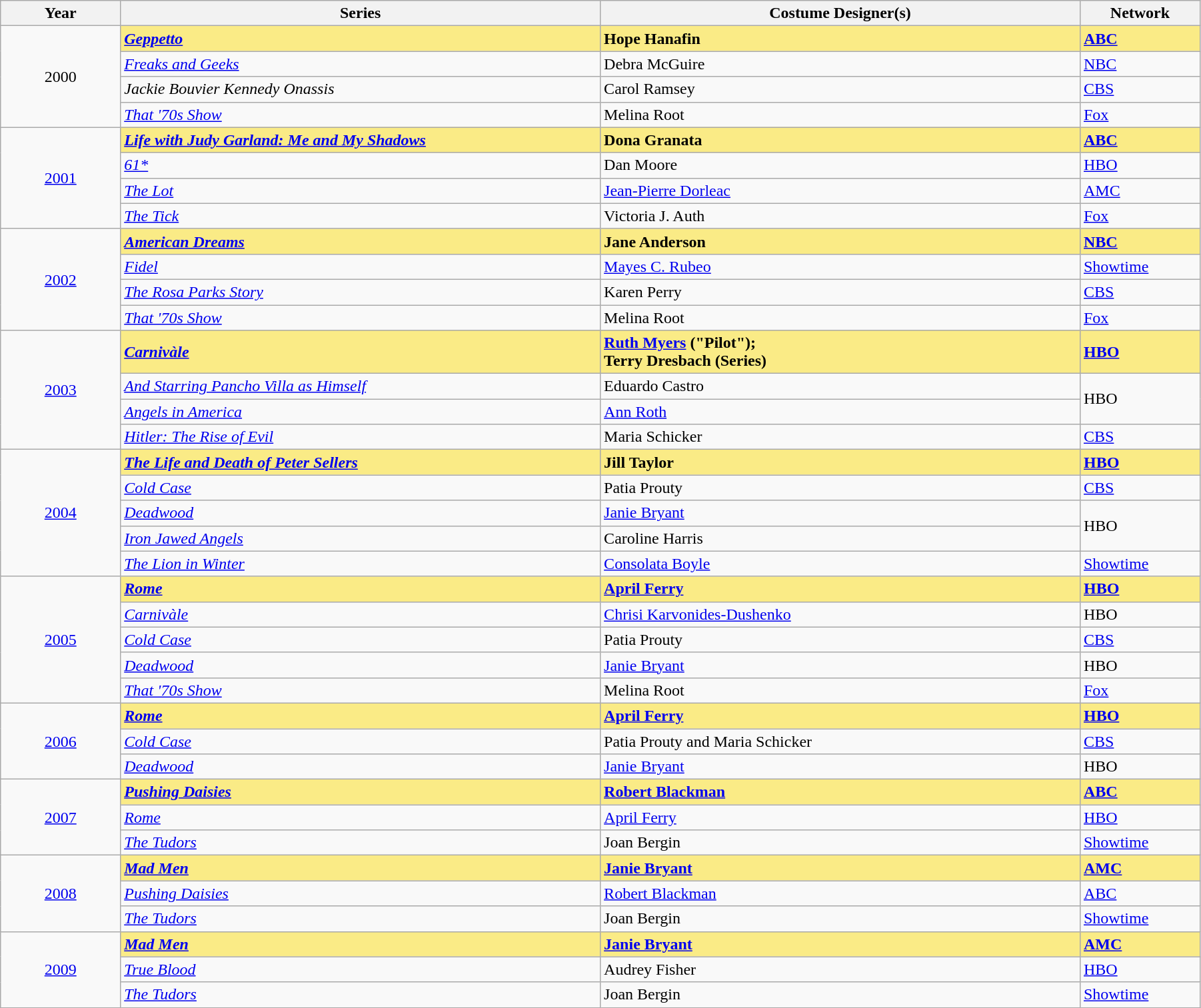<table class="wikitable" width="95%" cellpadding="4">
<tr>
<th width="10%">Year</th>
<th width="40%">Series</th>
<th width="40%">Costume Designer(s)</th>
<th width="10%">Network</th>
</tr>
<tr>
<td rowspan="4" style="text-align:center;">2000<br></td>
<td style="background:#FAEB86;"><strong><em><a href='#'>Geppetto</a></em></strong></td>
<td style="background:#FAEB86;"><strong>Hope Hanafin</strong></td>
<td style="background:#FAEB86;"><strong><a href='#'>ABC</a></strong></td>
</tr>
<tr>
<td><em><a href='#'>Freaks and Geeks</a></em></td>
<td>Debra McGuire</td>
<td><a href='#'>NBC</a></td>
</tr>
<tr>
<td><em>Jackie Bouvier Kennedy Onassis</em></td>
<td>Carol Ramsey</td>
<td><a href='#'>CBS</a></td>
</tr>
<tr>
<td><em><a href='#'>That '70s Show</a></em></td>
<td>Melina Root</td>
<td><a href='#'>Fox</a></td>
</tr>
<tr>
<td rowspan="4" style="text-align:center;"><a href='#'>2001</a><br></td>
<td style="background:#FAEB86;"><strong><em><a href='#'>Life with Judy Garland: Me and My Shadows</a></em></strong></td>
<td style="background:#FAEB86;"><strong>Dona Granata</strong></td>
<td style="background:#FAEB86;"><strong><a href='#'>ABC</a></strong></td>
</tr>
<tr>
<td><em><a href='#'>61*</a></em></td>
<td>Dan Moore</td>
<td><a href='#'>HBO</a></td>
</tr>
<tr>
<td><em><a href='#'>The Lot</a></em></td>
<td><a href='#'>Jean-Pierre Dorleac</a></td>
<td><a href='#'>AMC</a></td>
</tr>
<tr>
<td><em><a href='#'>The Tick</a></em></td>
<td>Victoria J. Auth</td>
<td><a href='#'>Fox</a></td>
</tr>
<tr>
<td rowspan="4" style="text-align:center;"><a href='#'>2002</a><br></td>
<td style="background:#FAEB86;"><strong><em><a href='#'>American Dreams</a></em></strong></td>
<td style="background:#FAEB86;"><strong>Jane Anderson</strong></td>
<td style="background:#FAEB86;"><strong><a href='#'>NBC</a></strong></td>
</tr>
<tr>
<td><em><a href='#'>Fidel</a></em></td>
<td><a href='#'>Mayes C. Rubeo</a></td>
<td><a href='#'>Showtime</a></td>
</tr>
<tr>
<td><em><a href='#'>The Rosa Parks Story</a></em></td>
<td>Karen Perry</td>
<td><a href='#'>CBS</a></td>
</tr>
<tr>
<td><em><a href='#'>That '70s Show</a></em></td>
<td>Melina Root</td>
<td><a href='#'>Fox</a></td>
</tr>
<tr>
<td rowspan="4" style="text-align:center;"><a href='#'>2003</a><br></td>
<td style="background:#FAEB86;"><strong><em><a href='#'>Carnivàle</a></em></strong></td>
<td style="background:#FAEB86;"><strong><a href='#'>Ruth Myers</a> ("Pilot"); <br> Terry Dresbach (Series)</strong></td>
<td style="background:#FAEB86;"><strong><a href='#'>HBO</a></strong></td>
</tr>
<tr>
<td><em><a href='#'>And Starring Pancho Villa as Himself</a></em></td>
<td>Eduardo Castro</td>
<td rowspan="2">HBO</td>
</tr>
<tr>
<td><em><a href='#'>Angels in America</a></em></td>
<td><a href='#'>Ann Roth</a></td>
</tr>
<tr>
<td><em><a href='#'>Hitler: The Rise of Evil</a></em></td>
<td>Maria Schicker</td>
<td><a href='#'>CBS</a></td>
</tr>
<tr>
<td rowspan="5" style="text-align:center;"><a href='#'>2004</a><br></td>
<td style="background:#FAEB86;"><strong><em><a href='#'>The Life and Death of Peter Sellers</a></em></strong></td>
<td style="background:#FAEB86;"><strong>Jill Taylor</strong></td>
<td style="background:#FAEB86;"><strong><a href='#'>HBO</a></strong></td>
</tr>
<tr>
<td><em><a href='#'>Cold Case</a></em></td>
<td>Patia Prouty</td>
<td><a href='#'>CBS</a></td>
</tr>
<tr>
<td><em><a href='#'>Deadwood</a></em></td>
<td><a href='#'>Janie Bryant</a></td>
<td rowspan="2">HBO</td>
</tr>
<tr>
<td><em><a href='#'>Iron Jawed Angels</a></em></td>
<td>Caroline Harris</td>
</tr>
<tr>
<td><em><a href='#'>The Lion in Winter</a></em></td>
<td><a href='#'>Consolata Boyle</a></td>
<td><a href='#'>Showtime</a></td>
</tr>
<tr>
<td rowspan="5" style="text-align:center;"><a href='#'>2005</a><br></td>
<td style="background:#FAEB86;"><strong><em><a href='#'>Rome</a></em></strong></td>
<td style="background:#FAEB86;"><strong><a href='#'>April Ferry</a></strong></td>
<td style="background:#FAEB86;"><strong><a href='#'>HBO</a></strong></td>
</tr>
<tr>
<td><em><a href='#'>Carnivàle</a></em></td>
<td><a href='#'>Chrisi Karvonides-Dushenko</a></td>
<td>HBO</td>
</tr>
<tr>
<td><em><a href='#'>Cold Case</a></em></td>
<td>Patia Prouty</td>
<td><a href='#'>CBS</a></td>
</tr>
<tr>
<td><em><a href='#'>Deadwood</a></em></td>
<td><a href='#'>Janie Bryant</a></td>
<td>HBO</td>
</tr>
<tr>
<td><em><a href='#'>That '70s Show</a></em></td>
<td>Melina Root</td>
<td><a href='#'>Fox</a></td>
</tr>
<tr>
<td rowspan="3" style="text-align:center;"><a href='#'>2006</a><br></td>
<td style="background:#FAEB86;"><strong><em><a href='#'>Rome</a></em></strong></td>
<td style="background:#FAEB86;"><strong><a href='#'>April Ferry</a></strong></td>
<td style="background:#FAEB86;"><strong><a href='#'>HBO</a></strong></td>
</tr>
<tr>
<td><em><a href='#'>Cold Case</a></em></td>
<td>Patia Prouty and Maria Schicker</td>
<td><a href='#'>CBS</a></td>
</tr>
<tr>
<td><em><a href='#'>Deadwood</a></em></td>
<td><a href='#'>Janie Bryant</a></td>
<td>HBO</td>
</tr>
<tr>
<td rowspan="3" style="text-align:center;"><a href='#'>2007</a><br></td>
<td style="background:#FAEB86;"><strong><em><a href='#'>Pushing Daisies</a></em></strong></td>
<td style="background:#FAEB86;"><strong><a href='#'>Robert Blackman</a></strong></td>
<td style="background:#FAEB86;"><strong><a href='#'>ABC</a></strong></td>
</tr>
<tr>
<td><em><a href='#'>Rome</a></em></td>
<td><a href='#'>April Ferry</a></td>
<td><a href='#'>HBO</a></td>
</tr>
<tr>
<td><em><a href='#'>The Tudors</a></em></td>
<td>Joan Bergin</td>
<td><a href='#'>Showtime</a></td>
</tr>
<tr>
<td rowspan="3" style="text-align:center;"><a href='#'>2008</a><br></td>
<td style="background:#FAEB86;"><strong><em><a href='#'>Mad Men</a></em></strong></td>
<td style="background:#FAEB86;"><strong><a href='#'>Janie Bryant</a></strong></td>
<td style="background:#FAEB86;"><strong><a href='#'>AMC</a></strong></td>
</tr>
<tr>
<td><em><a href='#'>Pushing Daisies</a></em></td>
<td><a href='#'>Robert Blackman</a></td>
<td><a href='#'>ABC</a></td>
</tr>
<tr>
<td><em><a href='#'>The Tudors</a></em></td>
<td>Joan Bergin</td>
<td><a href='#'>Showtime</a></td>
</tr>
<tr>
<td rowspan="3" style="text-align:center;"><a href='#'>2009</a><br></td>
<td style="background:#FAEB86;"><strong><em><a href='#'>Mad Men</a></em></strong></td>
<td style="background:#FAEB86;"><strong><a href='#'>Janie Bryant</a></strong></td>
<td style="background:#FAEB86;"><strong><a href='#'>AMC</a></strong></td>
</tr>
<tr>
<td><em><a href='#'>True Blood</a></em></td>
<td>Audrey Fisher</td>
<td><a href='#'>HBO</a></td>
</tr>
<tr>
<td><em><a href='#'>The Tudors</a></em></td>
<td>Joan Bergin</td>
<td><a href='#'>Showtime</a></td>
</tr>
</table>
